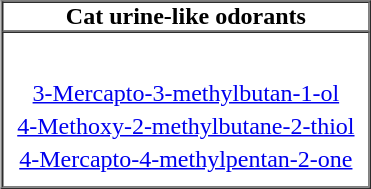<table border="1" cellpadding="0" cellspacing="0" align="right" style="margin: 0 0 1em 1em; clear: both;">
<tr>
<th>Cat urine-like odorants</th>
</tr>
<tr>
<td><br><table border="0" cellpadding="1" cellspacing="0" style="margin: 0.5em">
<tr>
<td colspan="3" align="center"></td>
</tr>
<tr align="center" valign="bottom">
<td></td>
</tr>
<tr align="center" valign="middle">
<td><a href='#'>3-Mercapto-3-methylbutan-1-ol</a></td>
</tr>
<tr align="center" valign="bottom">
<td></td>
</tr>
<tr align="center" valign="middle">
<td><a href='#'>4-Methoxy-2-methylbutane-2-thiol</a></td>
</tr>
<tr align="center" valign="bottom">
<td></td>
</tr>
<tr align="center" valign="middle">
<td><a href='#'>4-Mercapto-4-methylpentan-2-one</a></td>
</tr>
<tr>
</tr>
</table>
</td>
</tr>
</table>
